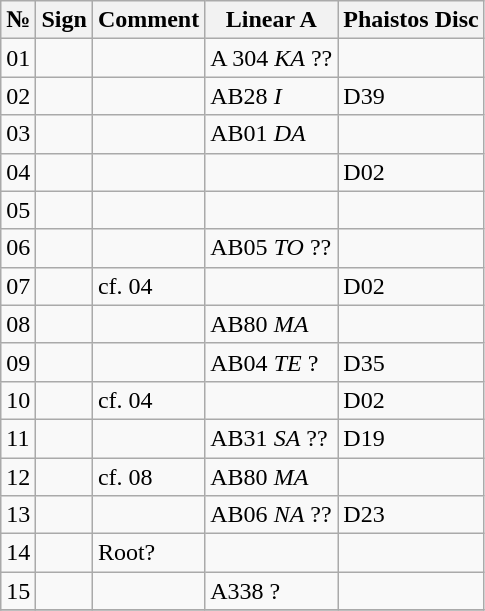<table class="wikitable">
<tr>
<th>№</th>
<th>Sign</th>
<th>Comment</th>
<th>Linear A</th>
<th>Phaistos Disc</th>
</tr>
<tr>
<td>01</td>
<td></td>
<td></td>
<td>A 304  <em>KA</em> ??</td>
<td></td>
</tr>
<tr>
<td>02</td>
<td></td>
<td></td>
<td>AB28  <em>I</em></td>
<td>D39 </td>
</tr>
<tr>
<td>03</td>
<td></td>
<td></td>
<td>AB01  <em>DA</em></td>
<td></td>
</tr>
<tr>
<td>04</td>
<td></td>
<td></td>
<td></td>
<td>D02 </td>
</tr>
<tr>
<td>05</td>
<td></td>
<td></td>
<td></td>
<td></td>
</tr>
<tr>
<td>06</td>
<td></td>
<td></td>
<td>AB05  <em>TO</em> ??</td>
<td></td>
</tr>
<tr>
<td>07</td>
<td></td>
<td>cf. 04</td>
<td></td>
<td>D02 </td>
</tr>
<tr>
<td>08</td>
<td></td>
<td></td>
<td>AB80  <em>MA</em></td>
<td></td>
</tr>
<tr>
<td>09</td>
<td></td>
<td></td>
<td>AB04  <em>TE</em> ?</td>
<td>D35 </td>
</tr>
<tr>
<td>10</td>
<td></td>
<td>cf. 04</td>
<td></td>
<td>D02 </td>
</tr>
<tr>
<td>11</td>
<td></td>
<td></td>
<td>AB31  <em>SA</em> ??</td>
<td>D19 </td>
</tr>
<tr>
<td>12</td>
<td></td>
<td>cf. 08</td>
<td>AB80  <em>MA</em></td>
<td></td>
</tr>
<tr>
<td>13</td>
<td></td>
<td></td>
<td>AB06  <em>NA</em> ??</td>
<td>D23 </td>
</tr>
<tr>
<td>14</td>
<td></td>
<td>Root?</td>
<td></td>
<td></td>
</tr>
<tr>
<td>15</td>
<td></td>
<td></td>
<td>A338  ?</td>
<td></td>
</tr>
<tr>
</tr>
</table>
